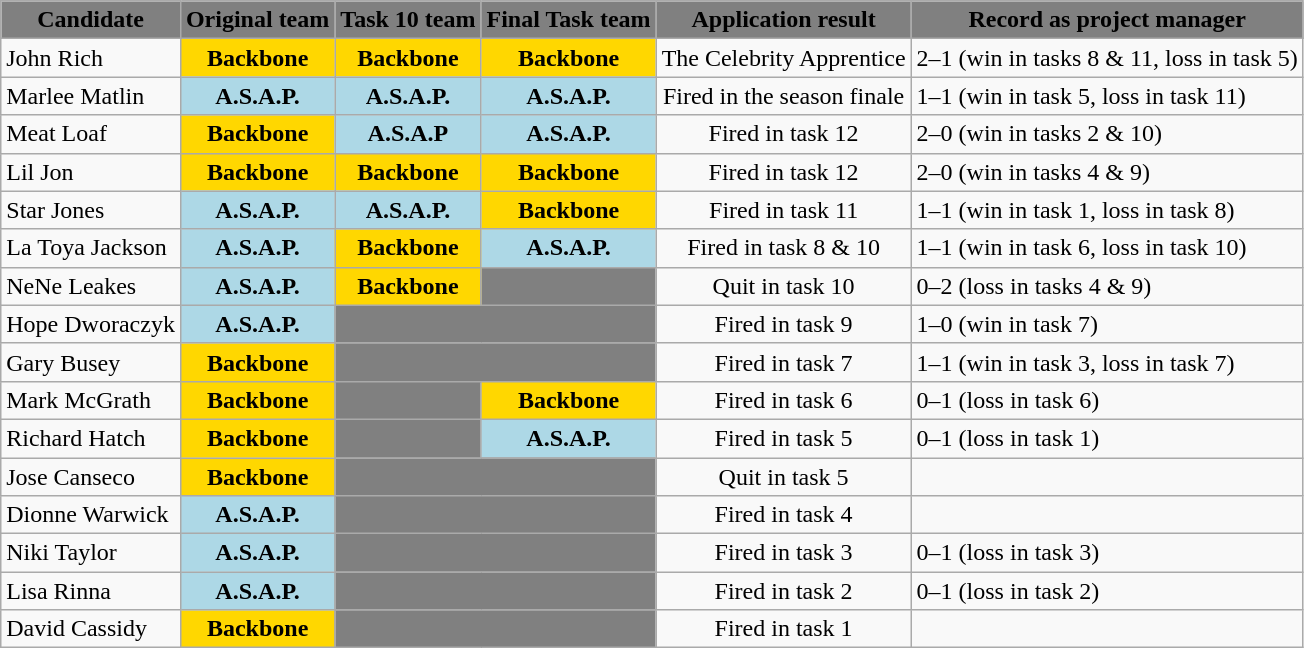<table class="wikitable">
<tr>
<th style="background:gray;"><span>Candidate</span></th>
<th style="background:gray;"><span>Original team</span></th>
<th style="background:gray;"><span>Task 10 team</span></th>
<th style="background:gray;"><span>Final Task team</span></th>
<th style="background:gray;"><span>Application result</span></th>
<th style="background:gray;"><span>Record as project manager</span></th>
</tr>
<tr>
<td>John Rich</td>
<td style="text-align:center; background:gold;"><strong>Backbone</strong></td>
<td style="text-align:center; background:gold;"><strong>Backbone</strong></td>
<td style="text-align:center; background:gold;"><strong>Backbone</strong></td>
<td style="text-align:center;">The Celebrity Apprentice</td>
<td>2–1 (win in tasks 8 & 11, loss in task 5)</td>
</tr>
<tr>
<td>Marlee Matlin</td>
<td style="text-align:center; background:lightblue;"><strong>A.S.A.P.</strong></td>
<td style="text-align:center; background:lightblue;"><strong>A.S.A.P.</strong></td>
<td style="text-align:center; background:lightblue;"><strong>A.S.A.P.</strong></td>
<td style="text-align:center;">Fired in the season finale</td>
<td>1–1 (win in task 5, loss in task 11)</td>
</tr>
<tr>
<td>Meat Loaf</td>
<td style="text-align:center; background:gold;"><strong>Backbone</strong></td>
<td style="text-align:center; background:lightblue;"><strong>A.S.A.P</strong></td>
<td style="text-align:center; background:lightblue;"><strong>A.S.A.P.</strong></td>
<td style="text-align:center;">Fired in task 12</td>
<td>2–0 (win in tasks 2 & 10)</td>
</tr>
<tr>
<td>Lil Jon</td>
<td style="text-align:center; background:gold;"><strong>Backbone</strong></td>
<td style="text-align:center; background:gold;"><strong>Backbone</strong></td>
<td style="text-align:center; background:gold;"><strong>Backbone</strong></td>
<td style="text-align:center;">Fired in task 12</td>
<td>2–0 (win in tasks 4 & 9)</td>
</tr>
<tr>
<td>Star Jones</td>
<td style="text-align:center; background:lightblue;"><strong>A.S.A.P.</strong></td>
<td style="text-align:center; background:lightblue;"><strong>A.S.A.P.</strong></td>
<td style="text-align:center; background:gold;"><strong>Backbone</strong></td>
<td style="text-align:center;">Fired in task 11</td>
<td>1–1 (win in task 1, loss in task 8)</td>
</tr>
<tr>
<td>La Toya Jackson</td>
<td style="text-align:center; background:lightblue;"><strong>A.S.A.P.</strong></td>
<td style="text-align:center; background:gold;"><strong>Backbone</strong></td>
<td style="text-align:center; background:lightblue;"><strong>A.S.A.P.</strong></td>
<td style="text-align:center;">Fired in task 8 & 10</td>
<td>1–1 (win in task 6, loss in task 10)</td>
</tr>
<tr>
<td>NeNe Leakes</td>
<td style="text-align:center; background:lightblue;"><strong>A.S.A.P.</strong></td>
<td style="text-align:center; background:gold;"><strong>Backbone</strong></td>
<td style="background:gray;"></td>
<td style="text-align:center;">Quit in task 10</td>
<td>0–2 (loss in tasks 4 & 9)</td>
</tr>
<tr>
<td>Hope Dworaczyk</td>
<td style="text-align:center; background:lightblue;"><strong>A.S.A.P.</strong></td>
<td colspan='2' style="background:gray;"></td>
<td style="text-align:center;">Fired in task 9</td>
<td>1–0 (win in task 7)</td>
</tr>
<tr>
<td>Gary Busey</td>
<td style="text-align:center; background:gold;"><strong>Backbone</strong></td>
<td colspan='2' style="background:gray;"></td>
<td style="text-align:center;">Fired in task 7</td>
<td>1–1 (win in task 3, loss in task 7)</td>
</tr>
<tr>
<td>Mark McGrath</td>
<td style="text-align:center; background:gold;"><strong>Backbone</strong></td>
<td style="background:gray;"></td>
<td style="text-align:center; background:gold;"><strong>Backbone</strong></td>
<td style="text-align:center;">Fired in task 6</td>
<td>0–1 (loss in task 6)</td>
</tr>
<tr>
<td>Richard Hatch</td>
<td style="text-align:center; background:gold;"><strong>Backbone</strong></td>
<td style="background:gray;"></td>
<td style="text-align:center; background:lightblue;"><strong>A.S.A.P.</strong></td>
<td style="text-align:center;">Fired in task 5</td>
<td>0–1 (loss in task 1)</td>
</tr>
<tr>
<td>Jose Canseco</td>
<td style="text-align:center; background:gold;"><strong>Backbone</strong></td>
<td colspan='2' style="background:gray;"></td>
<td style="text-align:center;">Quit in task 5</td>
<td></td>
</tr>
<tr>
<td>Dionne Warwick</td>
<td style="text-align:center; background:lightblue;"><strong>A.S.A.P.</strong></td>
<td colspan='2' style="background:gray;"></td>
<td style="text-align:center;">Fired in task 4</td>
<td></td>
</tr>
<tr>
<td>Niki Taylor</td>
<td style="text-align:center; background:lightblue;"><strong>A.S.A.P.</strong></td>
<td colspan='2' style="background:gray;"></td>
<td style="text-align:center;">Fired in task 3</td>
<td>0–1 (loss in task 3)</td>
</tr>
<tr>
<td>Lisa Rinna</td>
<td style="text-align:center; background:lightblue;"><strong>A.S.A.P.</strong></td>
<td colspan='2' style="background:gray;"></td>
<td style="text-align:center;">Fired in task 2</td>
<td>0–1 (loss in task 2)</td>
</tr>
<tr>
<td>David Cassidy</td>
<td style="text-align:center; background:gold;"><strong>Backbone</strong></td>
<td colspan='2' style="background:gray;"></td>
<td style="text-align:center;">Fired in task 1</td>
<td></td>
</tr>
</table>
